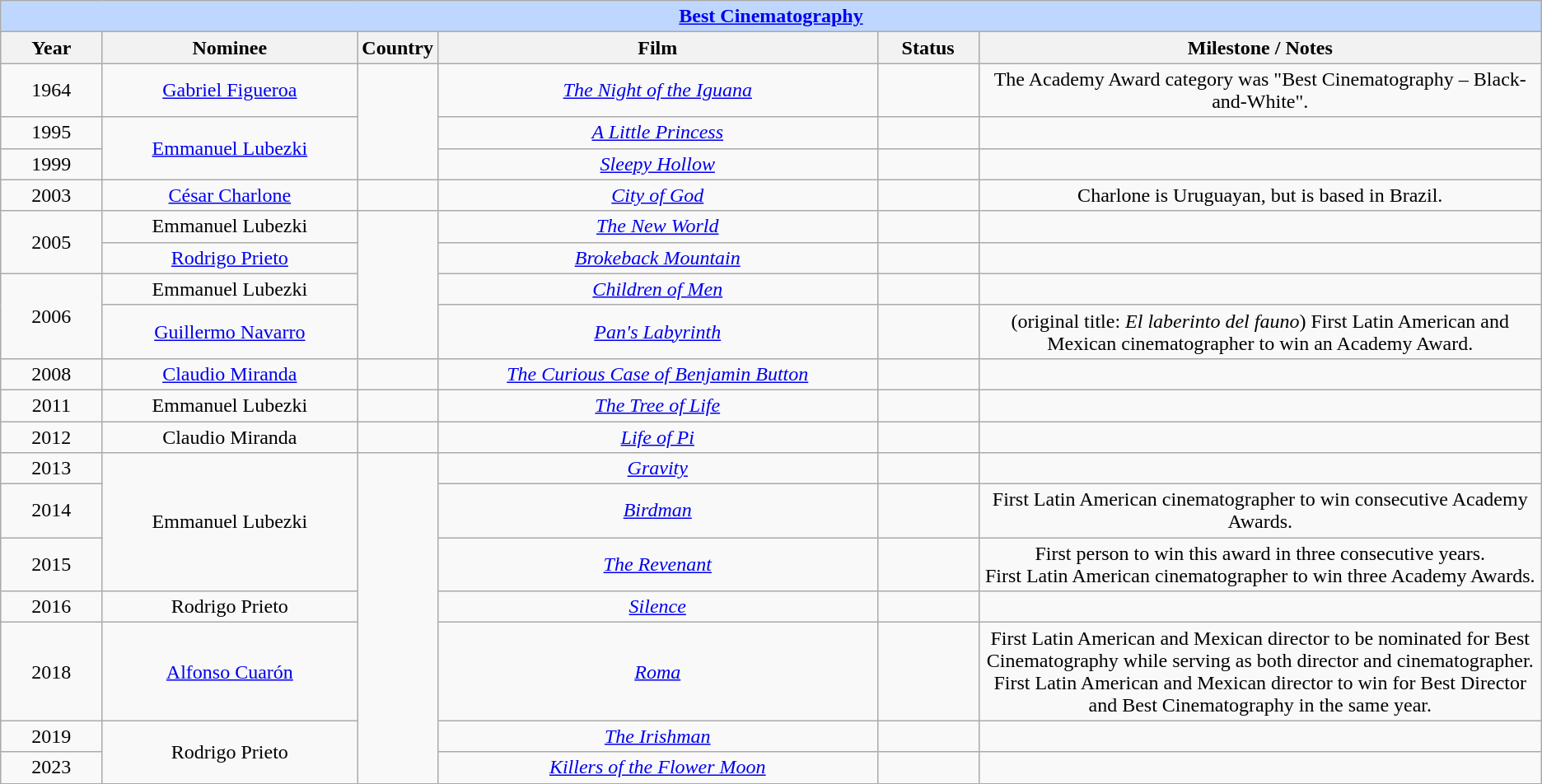<table class="wikitable" style="text-align: center">
<tr style="background:#bfd7ff;">
<td colspan="6" style="text-align:center;"><strong><a href='#'>Best Cinematography</a></strong></td>
</tr>
<tr style="background:#ebf5ff;">
<th style="width:75px;">Year</th>
<th style="width:200px;">Nominee</th>
<th style="width:50px;">Country</th>
<th style="width:350px;">Film</th>
<th style="width:75px;">Status</th>
<th style="width:450px;">Milestone / Notes</th>
</tr>
<tr>
<td style="text-align: center">1964</td>
<td><a href='#'>Gabriel Figueroa</a></td>
<td rowspan="3"></td>
<td><em><a href='#'>The Night of the Iguana</a></em></td>
<td></td>
<td>The Academy Award category was "Best Cinematography – Black-and-White".</td>
</tr>
<tr>
<td style="text-align: center">1995</td>
<td rowspan="2"><a href='#'>Emmanuel Lubezki</a></td>
<td><em><a href='#'>A Little Princess</a></em></td>
<td></td>
<td></td>
</tr>
<tr>
<td style="text-align: center">1999</td>
<td><em><a href='#'>Sleepy Hollow</a></em></td>
<td></td>
<td></td>
</tr>
<tr>
<td style="text-align: center">2003</td>
<td><a href='#'>César Charlone</a></td>
<td></td>
<td><em><a href='#'>City of God</a></em></td>
<td></td>
<td>Charlone is Uruguayan, but is based in Brazil.</td>
</tr>
<tr>
<td style="text-align: center" rowspan="2">2005</td>
<td>Emmanuel Lubezki</td>
<td rowspan="4"></td>
<td><em><a href='#'>The New World</a></em></td>
<td></td>
<td></td>
</tr>
<tr>
<td><a href='#'>Rodrigo Prieto</a></td>
<td><em><a href='#'>Brokeback Mountain</a></em></td>
<td></td>
<td></td>
</tr>
<tr>
<td style="text-align: center" rowspan="2">2006</td>
<td>Emmanuel Lubezki</td>
<td><em><a href='#'>Children of Men</a></em></td>
<td></td>
<td></td>
</tr>
<tr>
<td><a href='#'>Guillermo Navarro</a></td>
<td><em><a href='#'>Pan's Labyrinth</a></em></td>
<td></td>
<td>(original title: <em>El laberinto del fauno</em>) First Latin American and Mexican cinematographer to win an Academy Award.</td>
</tr>
<tr>
<td style="text-align: center">2008</td>
<td><a href='#'>Claudio Miranda</a></td>
<td></td>
<td><em><a href='#'>The Curious Case of Benjamin Button</a></em></td>
<td></td>
<td></td>
</tr>
<tr>
<td style="text-align: center">2011</td>
<td>Emmanuel Lubezki</td>
<td></td>
<td><em><a href='#'>The Tree of Life</a></em></td>
<td></td>
<td></td>
</tr>
<tr>
<td style="text-align: center">2012</td>
<td>Claudio Miranda</td>
<td></td>
<td><em><a href='#'>Life of Pi</a></em></td>
<td></td>
<td></td>
</tr>
<tr>
<td style="text-align: center">2013</td>
<td rowspan=3>Emmanuel Lubezki</td>
<td rowspan="7"></td>
<td><em><a href='#'>Gravity</a></em></td>
<td></td>
<td></td>
</tr>
<tr>
<td style="text-align: center">2014</td>
<td><em><a href='#'>Birdman</a></em></td>
<td></td>
<td>First Latin American cinematographer to win consecutive Academy Awards.</td>
</tr>
<tr>
<td style="text-align: center">2015</td>
<td><em><a href='#'>The Revenant</a></em></td>
<td></td>
<td>First person to win this award in three consecutive years.<br>First Latin American cinematographer to win three Academy Awards.</td>
</tr>
<tr>
<td style="text-align: center">2016</td>
<td>Rodrigo Prieto</td>
<td><em><a href='#'>Silence</a></em></td>
<td></td>
<td></td>
</tr>
<tr>
<td style="text-align: center">2018</td>
<td><a href='#'>Alfonso Cuarón</a></td>
<td><em><a href='#'>Roma</a></em></td>
<td></td>
<td>First Latin American and Mexican director to be nominated for Best Cinematography while serving as both director and cinematographer.<br>First Latin American and Mexican director to win for Best Director and Best Cinematography in the same year.</td>
</tr>
<tr>
<td style="text-align: center">2019</td>
<td rowspan=2>Rodrigo Prieto</td>
<td><em><a href='#'>The Irishman</a></em></td>
<td></td>
<td></td>
</tr>
<tr>
<td style="text-align: center">2023</td>
<td><em><a href='#'>Killers of the Flower Moon</a></em></td>
<td></td>
<td></td>
</tr>
</table>
